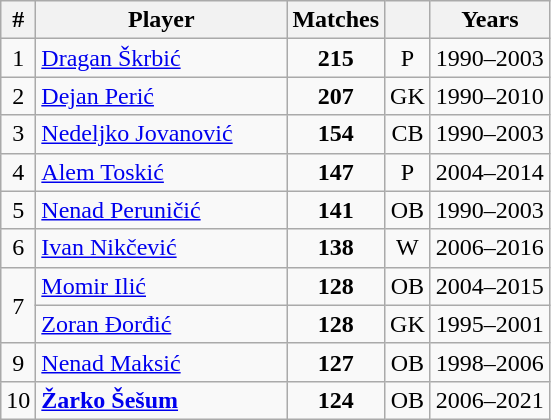<table class="wikitable sortable" style="text-align:center;">
<tr>
<th>#</th>
<th style="width:160px;">Player</th>
<th>Matches</th>
<th></th>
<th>Years</th>
</tr>
<tr>
<td>1</td>
<td align="left"><a href='#'>Dragan Škrbić</a></td>
<td><strong>215</strong></td>
<td>P</td>
<td>1990–2003</td>
</tr>
<tr>
<td>2</td>
<td align="left"><a href='#'>Dejan Perić</a></td>
<td><strong>207</strong></td>
<td>GK</td>
<td>1990–2010</td>
</tr>
<tr>
<td>3</td>
<td align="left"><a href='#'>Nedeljko Jovanović</a></td>
<td><strong>154</strong></td>
<td>CB</td>
<td>1990–2003</td>
</tr>
<tr>
<td>4</td>
<td align="left"><a href='#'>Alem Toskić</a></td>
<td><strong>147</strong></td>
<td>P</td>
<td>2004–2014</td>
</tr>
<tr>
<td>5</td>
<td align="left"><a href='#'>Nenad Peruničić</a></td>
<td><strong>141</strong></td>
<td>OB</td>
<td>1990–2003</td>
</tr>
<tr>
<td>6</td>
<td align="left"><a href='#'>Ivan Nikčević</a></td>
<td><strong>138</strong></td>
<td>W</td>
<td>2006–2016</td>
</tr>
<tr>
<td rowspan=2>7</td>
<td align="left"><a href='#'>Momir Ilić</a></td>
<td><strong>128</strong></td>
<td>OB</td>
<td>2004–2015</td>
</tr>
<tr>
<td align="left"><a href='#'>Zoran Đorđić</a></td>
<td><strong>128</strong></td>
<td>GK</td>
<td>1995–2001</td>
</tr>
<tr>
<td>9</td>
<td align="left"><a href='#'>Nenad Maksić</a></td>
<td><strong>127</strong></td>
<td>OB</td>
<td>1998–2006</td>
</tr>
<tr>
<td>10</td>
<td align="left"><strong><a href='#'>Žarko Šešum</a></strong></td>
<td><strong>124</strong></td>
<td>OB</td>
<td>2006–2021</td>
</tr>
</table>
